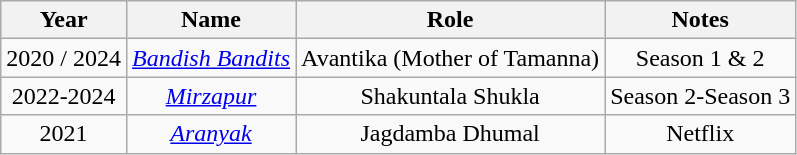<table class="wikitable" style="text-align:center;">
<tr>
<th>Year</th>
<th>Name</th>
<th>Role</th>
<th>Notes</th>
</tr>
<tr>
<td>2020 / 2024</td>
<td><em><a href='#'>Bandish Bandits</a></em></td>
<td>Avantika (Mother of Tamanna)</td>
<td>Season 1 & 2</td>
</tr>
<tr>
<td>2022-2024</td>
<td><em><a href='#'>Mirzapur</a></em></td>
<td>Shakuntala Shukla</td>
<td>Season 2-Season 3</td>
</tr>
<tr>
<td>2021</td>
<td><em><a href='#'>Aranyak</a></em></td>
<td>Jagdamba Dhumal</td>
<td>Netflix</td>
</tr>
</table>
